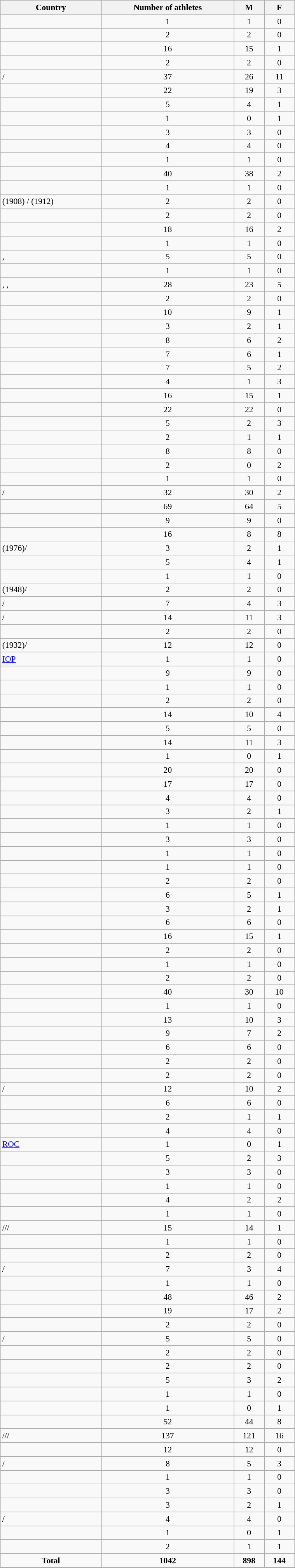<table class="wikitable sortable" width=40% style="font-size:90%; text-align:center;">
<tr>
<th>Country</th>
<th>Number of athletes</th>
<th>M</th>
<th>F</th>
</tr>
<tr>
<td align=left></td>
<td>1</td>
<td>1</td>
<td>0</td>
</tr>
<tr>
<td align=left></td>
<td>2</td>
<td>2</td>
<td>0</td>
</tr>
<tr>
<td align=left></td>
<td>16</td>
<td>15</td>
<td>1</td>
</tr>
<tr>
<td align=left></td>
<td>2</td>
<td>2</td>
<td>0</td>
</tr>
<tr>
<td align=left>/</td>
<td>37</td>
<td>26</td>
<td>11</td>
</tr>
<tr>
<td align=left></td>
<td>22</td>
<td>19</td>
<td>3</td>
</tr>
<tr>
<td align=left></td>
<td>5</td>
<td>4</td>
<td>1</td>
</tr>
<tr>
<td align=left></td>
<td>1</td>
<td>0</td>
<td>1</td>
</tr>
<tr>
<td align=left></td>
<td>3</td>
<td>3</td>
<td>0</td>
</tr>
<tr>
<td align=left></td>
<td>4</td>
<td>4</td>
<td>0</td>
</tr>
<tr>
<td align=left></td>
<td>1</td>
<td>1</td>
<td>0</td>
</tr>
<tr>
<td align=left></td>
<td>40</td>
<td>38</td>
<td>2</td>
</tr>
<tr>
<td align=left></td>
<td>1</td>
<td>1</td>
<td>0</td>
</tr>
<tr>
<td align=left> (1908) /  (1912)</td>
<td>2</td>
<td>2</td>
<td>0</td>
</tr>
<tr>
<td align=left></td>
<td>2</td>
<td>2</td>
<td>0</td>
</tr>
<tr>
<td align=left></td>
<td>18</td>
<td>16</td>
<td>2</td>
</tr>
<tr>
<td align=left></td>
<td>1</td>
<td>1</td>
<td>0</td>
</tr>
<tr>
<td align=left>, </td>
<td>5</td>
<td>5</td>
<td>0</td>
</tr>
<tr>
<td align=left></td>
<td>1</td>
<td>1</td>
<td>0</td>
</tr>
<tr>
<td align=left>, , </td>
<td>28</td>
<td>23</td>
<td>5</td>
</tr>
<tr>
<td align=left></td>
<td>2</td>
<td>2</td>
<td>0</td>
</tr>
<tr>
<td align=left></td>
<td>10</td>
<td>9</td>
<td>1</td>
</tr>
<tr>
<td align=left></td>
<td>3</td>
<td>2</td>
<td>1</td>
</tr>
<tr>
<td align=left></td>
<td>8</td>
<td>6</td>
<td>2</td>
</tr>
<tr>
<td align=left></td>
<td>7</td>
<td>6</td>
<td>1</td>
</tr>
<tr>
<td align=left></td>
<td>7</td>
<td>5</td>
<td>2</td>
</tr>
<tr>
<td align=left></td>
<td>4</td>
<td>1</td>
<td>3</td>
</tr>
<tr>
<td align=left></td>
<td>16</td>
<td>15</td>
<td>1</td>
</tr>
<tr>
<td align=left></td>
<td>22</td>
<td>22</td>
<td>0</td>
</tr>
<tr>
<td align=left></td>
<td>5</td>
<td>2</td>
<td>3</td>
</tr>
<tr>
<td align=left></td>
<td>2</td>
<td>1</td>
<td>1</td>
</tr>
<tr>
<td align=left></td>
<td>8</td>
<td>8</td>
<td>0</td>
</tr>
<tr>
<td align=left></td>
<td>2</td>
<td>0</td>
<td>2</td>
</tr>
<tr>
<td align=left></td>
<td>1</td>
<td>1</td>
<td>0</td>
</tr>
<tr>
<td align=left>/</td>
<td>32</td>
<td>30</td>
<td>2</td>
</tr>
<tr>
<td align=left></td>
<td>69</td>
<td>64</td>
<td>5</td>
</tr>
<tr>
<td align=left></td>
<td>9</td>
<td>9</td>
<td>0</td>
</tr>
<tr>
<td align=left></td>
<td>16</td>
<td>8</td>
<td>8</td>
</tr>
<tr>
<td align=left> (1976)/</td>
<td>3</td>
<td>2</td>
<td>1</td>
</tr>
<tr>
<td align=left></td>
<td>5</td>
<td>4</td>
<td>1</td>
</tr>
<tr>
<td align=left></td>
<td>1</td>
<td>1</td>
<td>0</td>
</tr>
<tr>
<td align=left> (1948)/</td>
<td>2</td>
<td>2</td>
<td>0</td>
</tr>
<tr>
<td align=left>/</td>
<td>7</td>
<td>4</td>
<td>3</td>
</tr>
<tr>
<td align=left>/</td>
<td>14</td>
<td>11</td>
<td>3</td>
</tr>
<tr>
<td align=left></td>
<td>2</td>
<td>2</td>
<td>0</td>
</tr>
<tr>
<td align=left> (1932)/</td>
<td>12</td>
<td>12</td>
<td>0</td>
</tr>
<tr>
<td align=left><a href='#'>IOP</a></td>
<td>1</td>
<td>1</td>
<td>0</td>
</tr>
<tr>
<td align=left></td>
<td>9</td>
<td>9</td>
<td>0</td>
</tr>
<tr>
<td align=left></td>
<td>1</td>
<td>1</td>
<td>0</td>
</tr>
<tr>
<td align=left></td>
<td>2</td>
<td>2</td>
<td>0</td>
</tr>
<tr>
<td align=left></td>
<td>14</td>
<td>10</td>
<td>4</td>
</tr>
<tr>
<td align=left></td>
<td>5</td>
<td>5</td>
<td>0</td>
</tr>
<tr>
<td align=left></td>
<td>14</td>
<td>11</td>
<td>3</td>
</tr>
<tr>
<td align=left></td>
<td>1</td>
<td>0</td>
<td>1</td>
</tr>
<tr>
<td align=left></td>
<td>20</td>
<td>20</td>
<td>0</td>
</tr>
<tr>
<td align=left></td>
<td>17</td>
<td>17</td>
<td>0</td>
</tr>
<tr>
<td align=left></td>
<td>4</td>
<td>4</td>
<td>0</td>
</tr>
<tr>
<td align=left></td>
<td>3</td>
<td>2</td>
<td>1</td>
</tr>
<tr>
<td align=left></td>
<td>1</td>
<td>1</td>
<td>0</td>
</tr>
<tr>
<td align=left></td>
<td>3</td>
<td>3</td>
<td>0</td>
</tr>
<tr>
<td align=left></td>
<td>1</td>
<td>1</td>
<td>0</td>
</tr>
<tr>
<td align=left></td>
<td>1</td>
<td>1</td>
<td>0</td>
</tr>
<tr>
<td align=left></td>
<td>2</td>
<td>2</td>
<td>0</td>
</tr>
<tr>
<td align=left></td>
<td>6</td>
<td>5</td>
<td>1</td>
</tr>
<tr>
<td align=left></td>
<td>3</td>
<td>2</td>
<td>1</td>
</tr>
<tr>
<td align=left></td>
<td>6</td>
<td>6</td>
<td>0</td>
</tr>
<tr>
<td align=left></td>
<td>16</td>
<td>15</td>
<td>1</td>
</tr>
<tr>
<td align=left></td>
<td>2</td>
<td>2</td>
<td>0</td>
</tr>
<tr>
<td align=left></td>
<td>1</td>
<td>1</td>
<td>0</td>
</tr>
<tr>
<td align=left></td>
<td>2</td>
<td>2</td>
<td>0</td>
</tr>
<tr>
<td align=left></td>
<td>40</td>
<td>30</td>
<td>10</td>
</tr>
<tr>
<td align=left></td>
<td>1</td>
<td>1</td>
<td>0</td>
</tr>
<tr>
<td align=left></td>
<td>13</td>
<td>10</td>
<td>3</td>
</tr>
<tr>
<td align=left></td>
<td>9</td>
<td>7</td>
<td>2</td>
</tr>
<tr>
<td align=left></td>
<td>6</td>
<td>6</td>
<td>0</td>
</tr>
<tr>
<td align=left></td>
<td>2</td>
<td>2</td>
<td>0</td>
</tr>
<tr>
<td align=left></td>
<td>2</td>
<td>2</td>
<td>0</td>
</tr>
<tr>
<td align=left>/</td>
<td>12</td>
<td>10</td>
<td>2</td>
</tr>
<tr>
<td align=left></td>
<td>6</td>
<td>6</td>
<td>0</td>
</tr>
<tr>
<td align=left></td>
<td>2</td>
<td>1</td>
<td>1</td>
</tr>
<tr>
<td align=left></td>
<td>4</td>
<td>4</td>
<td>0</td>
</tr>
<tr>
<td align=left><a href='#'>ROC</a></td>
<td>1</td>
<td>0</td>
<td>1</td>
</tr>
<tr>
<td align=left></td>
<td>5</td>
<td>2</td>
<td>3</td>
</tr>
<tr>
<td align=left></td>
<td>3</td>
<td>3</td>
<td>0</td>
</tr>
<tr>
<td align=left></td>
<td>1</td>
<td>1</td>
<td>0</td>
</tr>
<tr>
<td align=left></td>
<td>4</td>
<td>2</td>
<td>2</td>
</tr>
<tr>
<td align=left></td>
<td>1</td>
<td>1</td>
<td>0</td>
</tr>
<tr>
<td align=left>///</td>
<td>15</td>
<td>14</td>
<td>1</td>
</tr>
<tr>
<td align=left></td>
<td>1</td>
<td>1</td>
<td>0</td>
</tr>
<tr>
<td align=left></td>
<td>2</td>
<td>2</td>
<td>0</td>
</tr>
<tr>
<td align=left>/</td>
<td>7</td>
<td>3</td>
<td>4</td>
</tr>
<tr>
<td align=left></td>
<td>1</td>
<td>1</td>
<td>0</td>
</tr>
<tr>
<td align=left></td>
<td>48</td>
<td>46</td>
<td>2</td>
</tr>
<tr>
<td align=left></td>
<td>19</td>
<td>17</td>
<td>2</td>
</tr>
<tr>
<td align=left></td>
<td>2</td>
<td>2</td>
<td>0</td>
</tr>
<tr>
<td align=left>/</td>
<td>5</td>
<td>5</td>
<td>0</td>
</tr>
<tr>
<td align=left></td>
<td>2</td>
<td>2</td>
<td>0</td>
</tr>
<tr>
<td align=left></td>
<td>2</td>
<td>2</td>
<td>0</td>
</tr>
<tr>
<td align=left></td>
<td>5</td>
<td>3</td>
<td>2</td>
</tr>
<tr>
<td align=left></td>
<td>1</td>
<td>1</td>
<td>0</td>
</tr>
<tr>
<td align=left></td>
<td>1</td>
<td>0</td>
<td>1</td>
</tr>
<tr>
<td align=left></td>
<td>52</td>
<td>44</td>
<td>8</td>
</tr>
<tr>
<td align=left>///</td>
<td>137</td>
<td>121</td>
<td>16</td>
</tr>
<tr>
<td align=left></td>
<td>12</td>
<td>12</td>
<td>0</td>
</tr>
<tr>
<td align=left>/</td>
<td>8</td>
<td>5</td>
<td>3</td>
</tr>
<tr>
<td align=left></td>
<td>1</td>
<td>1</td>
<td>0</td>
</tr>
<tr>
<td align=left></td>
<td>3</td>
<td>3</td>
<td>0</td>
</tr>
<tr>
<td align=left></td>
<td>3</td>
<td>2</td>
<td>1</td>
</tr>
<tr>
<td align=left>/</td>
<td>4</td>
<td>4</td>
<td>0</td>
</tr>
<tr>
<td align=left></td>
<td>1</td>
<td>0</td>
<td>1</td>
</tr>
<tr>
<td align=left></td>
<td>2</td>
<td>1</td>
<td>1</td>
</tr>
<tr>
<td align=centre><strong>Total</strong></td>
<td><strong>1042</strong></td>
<td><strong>898</strong></td>
<td><strong>144</strong></td>
</tr>
<tr>
</tr>
</table>
